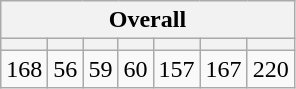<table class="wikitable" style="text-align: center;">
<tr>
<th colspan=7>Overall</th>
</tr>
<tr>
<th style="width:28;"></th>
<th style="width:28;"></th>
<th style="width:28;"></th>
<th style="width:28;"></th>
<th style="width:28;"></th>
<th style="width:28;"></th>
<th style="width:28;"></th>
</tr>
<tr>
<td>168</td>
<td>56</td>
<td>59</td>
<td>60</td>
<td>157</td>
<td>167</td>
<td>220</td>
</tr>
</table>
